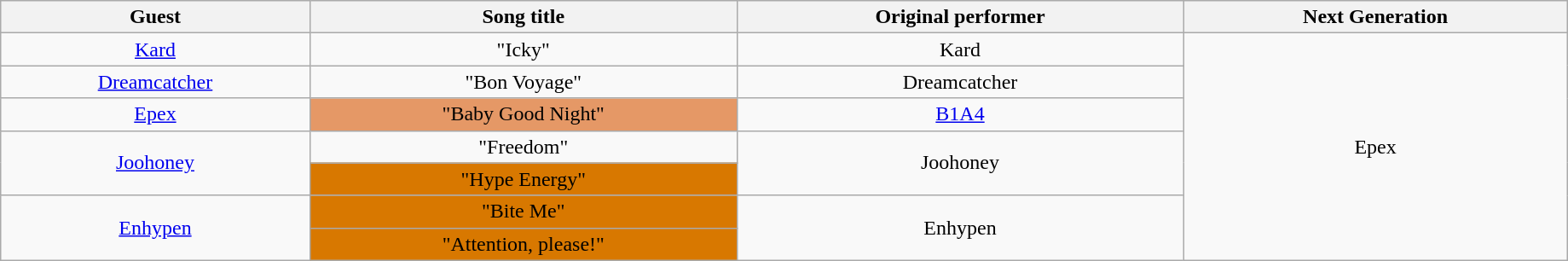<table Class ="wikitable" style="text-align:center; clear:both; text-align:center; width:97%">
<tr>
<th>Guest</th>
<th>Song title</th>
<th>Original performer</th>
<th>Next Generation</th>
</tr>
<tr>
<td><a href='#'>Kard</a></td>
<td>"Icky"</td>
<td>Kard</td>
<td rowspan="7">Epex</td>
</tr>
<tr>
<td><a href='#'>Dreamcatcher</a></td>
<td>"Bon Voyage"</td>
<td>Dreamcatcher</td>
</tr>
<tr>
<td><a href='#'>Epex</a></td>
<td bgcolor="#E59866">"Baby Good Night"</td>
<td><a href='#'>B1A4</a></td>
</tr>
<tr>
<td rowspan="2"><a href='#'>Joohoney</a></td>
<td>"Freedom"</td>
<td rowspan="2">Joohoney</td>
</tr>
<tr>
<td bgcolor=#D8F781">"Hype Energy"</td>
</tr>
<tr>
<td rowspan="2"><a href='#'>Enhypen</a></td>
<td bgcolor=#D8F781">"Bite Me"</td>
<td rowspan="2">Enhypen</td>
</tr>
<tr>
<td bgcolor=#D8F781">"Attention, please!"</td>
</tr>
</table>
